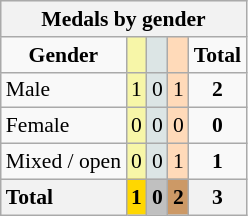<table class="wikitable" style="text-align:center;font-size:90%">
<tr style="background:#efefef;">
<th colspan=7>Medals by gender</th>
</tr>
<tr>
<td><strong>Gender</strong></td>
<td bgcolor=#f7f6a8></td>
<td bgcolor=#dce5e5></td>
<td bgcolor=#ffdab9></td>
<td><strong>Total</strong></td>
</tr>
<tr>
<td style="text-align:left;">Male</td>
<td style="background:#F7F6A8;">1</td>
<td style="background:#DCE5E5;">0</td>
<td style="background:#FFDAB9;">1</td>
<td><strong>2</strong></td>
</tr>
<tr>
<td style="text-align:left;">Female</td>
<td style="background:#F7F6A8;">0</td>
<td style="background:#DCE5E5;">0</td>
<td style="background:#FFDAB9;">0</td>
<td><strong>0</strong></td>
</tr>
<tr>
<td style="text-align:left;">Mixed / open</td>
<td style="background:#F7F6A8;">0</td>
<td style="background:#DCE5E5;">0</td>
<td style="background:#FFDAB9;">1</td>
<td><strong>1</strong></td>
</tr>
<tr>
<th style="text-align:left;">Total</th>
<th style="background:gold;">1</th>
<th style="background:silver;">0</th>
<th style="background:#c96;">2</th>
<th>3</th>
</tr>
</table>
